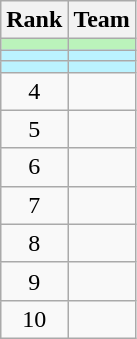<table class="wikitable">
<tr>
<th>Rank</th>
<th>Team</th>
</tr>
<tr bgcolor=bbf3bb>
<td align=center></td>
<td></td>
</tr>
<tr bgcolor=bbf3ff>
<td align=center></td>
<td></td>
</tr>
<tr bgcolor=bbf3ff>
<td align=center></td>
<td></td>
</tr>
<tr>
<td align=center>4</td>
<td></td>
</tr>
<tr>
<td align=center>5</td>
<td></td>
</tr>
<tr>
<td align=center>6</td>
<td></td>
</tr>
<tr>
<td align=center>7</td>
<td></td>
</tr>
<tr>
<td align=center>8</td>
<td></td>
</tr>
<tr>
<td align=center>9</td>
<td></td>
</tr>
<tr>
<td align=center>10</td>
<td></td>
</tr>
</table>
